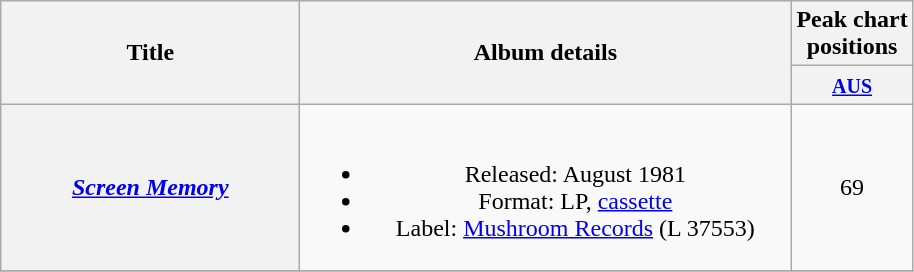<table class="wikitable plainrowheaders" style="text-align:center;" border="1">
<tr>
<th scope="col" rowspan="2" style="width:12em;">Title</th>
<th scope="col" rowspan="2" style="width:20em;">Album details</th>
<th scope="col" colspan="1">Peak chart<br>positions</th>
</tr>
<tr>
<th scope="col" style="text-align:center;"><small><a href='#'>AUS</a></small><br></th>
</tr>
<tr>
<th scope="row"><em><a href='#'>Screen Memory</a></em></th>
<td><br><ul><li>Released: August 1981</li><li>Format: LP, <a href='#'>cassette</a></li><li>Label: <a href='#'>Mushroom Records</a> (L 37553)</li></ul></td>
<td align="center">69</td>
</tr>
<tr>
</tr>
</table>
